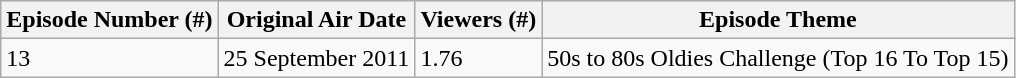<table class="wikitable">
<tr>
<th>Episode Number (#)</th>
<th>Original Air Date</th>
<th>Viewers (#)</th>
<th>Episode Theme</th>
</tr>
<tr>
<td>13</td>
<td>25 September 2011</td>
<td>1.76</td>
<td>50s to 80s Oldies Challenge (Top 16 To Top 15)</td>
</tr>
</table>
